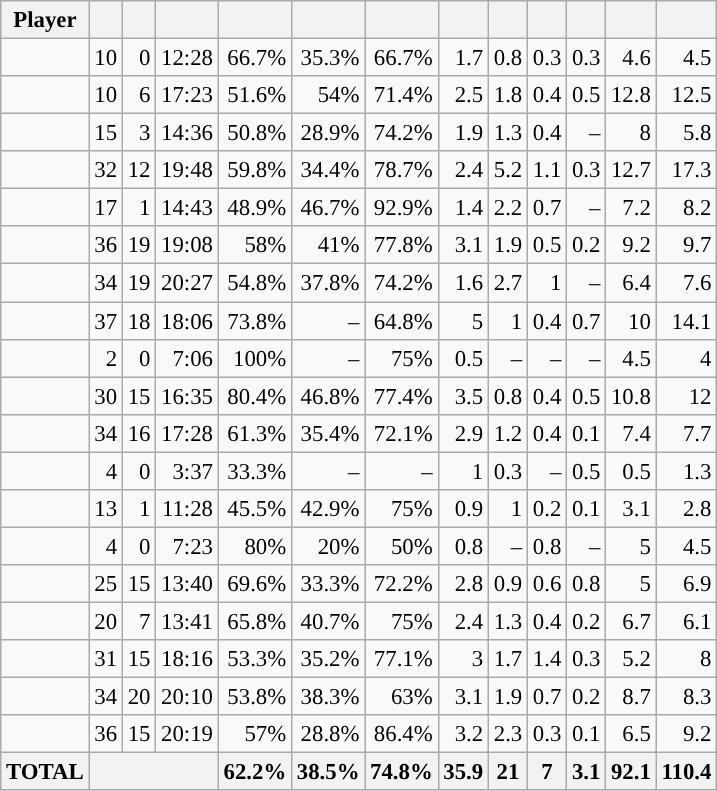<table class="wikitable sortable" style="font-size:95%; text-align:right;">
<tr>
<th>Player</th>
<th></th>
<th></th>
<th></th>
<th></th>
<th></th>
<th></th>
<th></th>
<th></th>
<th></th>
<th></th>
<th></th>
<th></th>
</tr>
<tr>
<td></td>
<td>10</td>
<td>0</td>
<td>12:28</td>
<td>66.7%</td>
<td>35.3%</td>
<td>66.7%</td>
<td>1.7</td>
<td>0.8</td>
<td>0.3</td>
<td>0.3</td>
<td>4.6</td>
<td>4.5</td>
</tr>
<tr>
<td></td>
<td>10</td>
<td>6</td>
<td>17:23</td>
<td>51.6%</td>
<td>54%</td>
<td>71.4%</td>
<td>2.5</td>
<td>1.8</td>
<td>0.4</td>
<td>0.5</td>
<td>12.8</td>
<td>12.5</td>
</tr>
<tr>
<td></td>
<td>15</td>
<td>3</td>
<td>14:36</td>
<td>50.8%</td>
<td>28.9%</td>
<td>74.2%</td>
<td>1.9</td>
<td>1.3</td>
<td>0.4</td>
<td>–</td>
<td>8</td>
<td>5.8</td>
</tr>
<tr>
<td></td>
<td>32</td>
<td>12</td>
<td>19:48</td>
<td>59.8%</td>
<td>34.4%</td>
<td>78.7%</td>
<td>2.4</td>
<td>5.2</td>
<td>1.1</td>
<td>0.3</td>
<td>12.7</td>
<td>17.3</td>
</tr>
<tr>
<td></td>
<td>17</td>
<td>1</td>
<td>14:43</td>
<td>48.9%</td>
<td>46.7%</td>
<td>92.9%</td>
<td>1.4</td>
<td>2.2</td>
<td>0.7</td>
<td>–</td>
<td>7.2</td>
<td>8.2</td>
</tr>
<tr>
<td></td>
<td>36</td>
<td>19</td>
<td>19:08</td>
<td>58%</td>
<td>41%</td>
<td>77.8%</td>
<td>3.1</td>
<td>1.9</td>
<td>0.5</td>
<td>0.2</td>
<td>9.2</td>
<td>9.7</td>
</tr>
<tr>
<td></td>
<td>34</td>
<td>19</td>
<td>20:27</td>
<td>54.8%</td>
<td>37.8%</td>
<td>74.2%</td>
<td>1.6</td>
<td>2.7</td>
<td>1</td>
<td>–</td>
<td>6.4</td>
<td>7.6</td>
</tr>
<tr>
<td></td>
<td>37</td>
<td>18</td>
<td>18:06</td>
<td>73.8%</td>
<td>–</td>
<td>64.8%</td>
<td>5</td>
<td>1</td>
<td>0.4</td>
<td>0.7</td>
<td>10</td>
<td>14.1</td>
</tr>
<tr>
<td></td>
<td>2</td>
<td>0</td>
<td>7:06</td>
<td>100%</td>
<td>–</td>
<td>75%</td>
<td>0.5</td>
<td>–</td>
<td>–</td>
<td>–</td>
<td>4.5</td>
<td>4</td>
</tr>
<tr>
<td></td>
<td>30</td>
<td>15</td>
<td>16:35</td>
<td>80.4%</td>
<td>46.8%</td>
<td>77.4%</td>
<td>3.5</td>
<td>0.8</td>
<td>0.4</td>
<td>0.5</td>
<td>10.8</td>
<td>12</td>
</tr>
<tr>
<td></td>
<td>34</td>
<td>16</td>
<td>17:28</td>
<td>61.3%</td>
<td>35.4%</td>
<td>72.1%</td>
<td>2.9</td>
<td>1.2</td>
<td>0.4</td>
<td>0.1</td>
<td>7.4</td>
<td>7.7</td>
</tr>
<tr>
<td></td>
<td>4</td>
<td>0</td>
<td>3:37</td>
<td>33.3%</td>
<td>–</td>
<td>–</td>
<td>1</td>
<td>0.3</td>
<td>–</td>
<td>0.5</td>
<td>0.5</td>
<td>1.3</td>
</tr>
<tr>
<td></td>
<td>13</td>
<td>1</td>
<td>11:28</td>
<td>45.5%</td>
<td>42.9%</td>
<td>75%</td>
<td>0.9</td>
<td>1</td>
<td>0.2</td>
<td>0.1</td>
<td>3.1</td>
<td>2.8</td>
</tr>
<tr>
<td></td>
<td>4</td>
<td>0</td>
<td>7:23</td>
<td>80%</td>
<td>20%</td>
<td>50%</td>
<td>0.8</td>
<td>–</td>
<td>0.8</td>
<td>–</td>
<td>5</td>
<td>4.5</td>
</tr>
<tr>
<td></td>
<td>25</td>
<td>15</td>
<td>13:40</td>
<td>69.6%</td>
<td>33.3%</td>
<td>72.2%</td>
<td>2.8</td>
<td>0.9</td>
<td>0.6</td>
<td>0.8</td>
<td>5</td>
<td>6.9</td>
</tr>
<tr>
<td></td>
<td>20</td>
<td>7</td>
<td>13:41</td>
<td>65.8%</td>
<td>40.7%</td>
<td>75%</td>
<td>2.4</td>
<td>1.3</td>
<td>0.4</td>
<td>0.2</td>
<td>6.7</td>
<td>6.1</td>
</tr>
<tr>
<td></td>
<td>31</td>
<td>15</td>
<td>18:16</td>
<td>53.3%</td>
<td>35.2%</td>
<td>77.1%</td>
<td>3</td>
<td>1.7</td>
<td>1.4</td>
<td>0.3</td>
<td>5.2</td>
<td>8</td>
</tr>
<tr>
<td></td>
<td>34</td>
<td>20</td>
<td>20:10</td>
<td>53.8%</td>
<td>38.3%</td>
<td>63%</td>
<td>3.1</td>
<td>1.9</td>
<td>0.7</td>
<td>0.2</td>
<td>8.7</td>
<td>8.3</td>
</tr>
<tr>
<td></td>
<td>36</td>
<td>15</td>
<td>20:19</td>
<td>57%</td>
<td>28.8%</td>
<td>86.4%</td>
<td>3.2</td>
<td>2.3</td>
<td>0.3</td>
<td>0.1</td>
<td>6.5</td>
<td>9.2</td>
</tr>
<tr>
<th align=center>TOTAL</th>
<th colspan=3></th>
<th>62.2%</th>
<th>38.5%</th>
<th>74.8%</th>
<th>35.9</th>
<th>21</th>
<th>7</th>
<th>3.1</th>
<th>92.1</th>
<th>110.4</th>
</tr>
</table>
